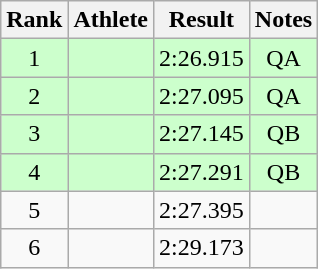<table class="wikitable" style="text-align:center">
<tr>
<th>Rank</th>
<th>Athlete</th>
<th>Result</th>
<th>Notes</th>
</tr>
<tr bgcolor=ccffcc>
<td>1</td>
<td align=left></td>
<td>2:26.915</td>
<td>QA</td>
</tr>
<tr bgcolor=ccffcc>
<td>2</td>
<td align=left></td>
<td>2:27.095</td>
<td>QA</td>
</tr>
<tr bgcolor=ccffcc>
<td>3</td>
<td align=left></td>
<td>2:27.145</td>
<td>QB</td>
</tr>
<tr bgcolor=ccffcc>
<td>4</td>
<td align=left></td>
<td>2:27.291</td>
<td>QB</td>
</tr>
<tr>
<td>5</td>
<td align=left></td>
<td>2:27.395</td>
<td></td>
</tr>
<tr>
<td>6</td>
<td align=left></td>
<td>2:29.173</td>
<td></td>
</tr>
</table>
